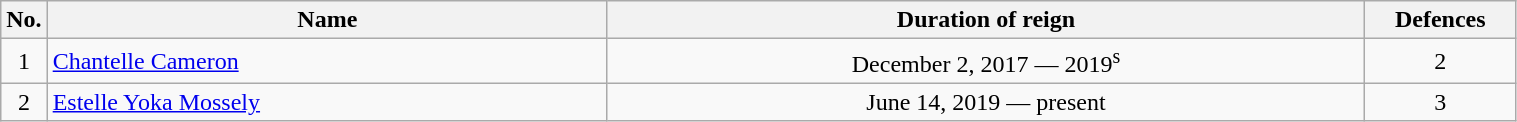<table class="wikitable" width=80%>
<tr>
<th width=3%>No.</th>
<th width=37%>Name</th>
<th width=50%>Duration of reign</th>
<th width=10%>Defences</th>
</tr>
<tr align=center>
<td>1</td>
<td align=left> <a href='#'>Chantelle Cameron</a></td>
<td>December 2, 2017 — 2019<sup>s</sup></td>
<td>2</td>
</tr>
<tr align=center>
<td>2</td>
<td align=left> <a href='#'>Estelle Yoka Mossely</a></td>
<td>June 14, 2019 — present</td>
<td>3</td>
</tr>
</table>
